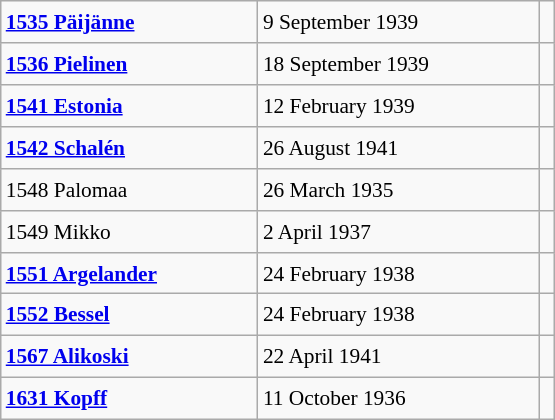<table class="wikitable" style="font-size: 89%; float: left; width: 26em; margin-right: 1em; height: 280px">
<tr>
<td><strong><a href='#'>1535 Päijänne</a></strong></td>
<td>9 September 1939</td>
<td></td>
</tr>
<tr>
<td><strong><a href='#'>1536 Pielinen</a></strong></td>
<td>18 September 1939</td>
<td></td>
</tr>
<tr>
<td><strong><a href='#'>1541 Estonia</a></strong></td>
<td>12 February 1939</td>
<td></td>
</tr>
<tr>
<td><strong><a href='#'>1542 Schalén</a></strong></td>
<td>26 August 1941</td>
<td></td>
</tr>
<tr>
<td>1548 Palomaa</td>
<td>26 March 1935</td>
<td></td>
</tr>
<tr>
<td>1549 Mikko</td>
<td>2 April 1937</td>
<td></td>
</tr>
<tr>
<td><strong><a href='#'>1551 Argelander</a></strong></td>
<td>24 February 1938</td>
<td></td>
</tr>
<tr>
<td><strong><a href='#'>1552 Bessel</a></strong></td>
<td>24 February 1938</td>
<td></td>
</tr>
<tr>
<td><strong><a href='#'>1567 Alikoski</a></strong></td>
<td>22 April 1941</td>
<td></td>
</tr>
<tr>
<td><strong><a href='#'>1631 Kopff</a></strong></td>
<td>11 October 1936</td>
<td></td>
</tr>
</table>
